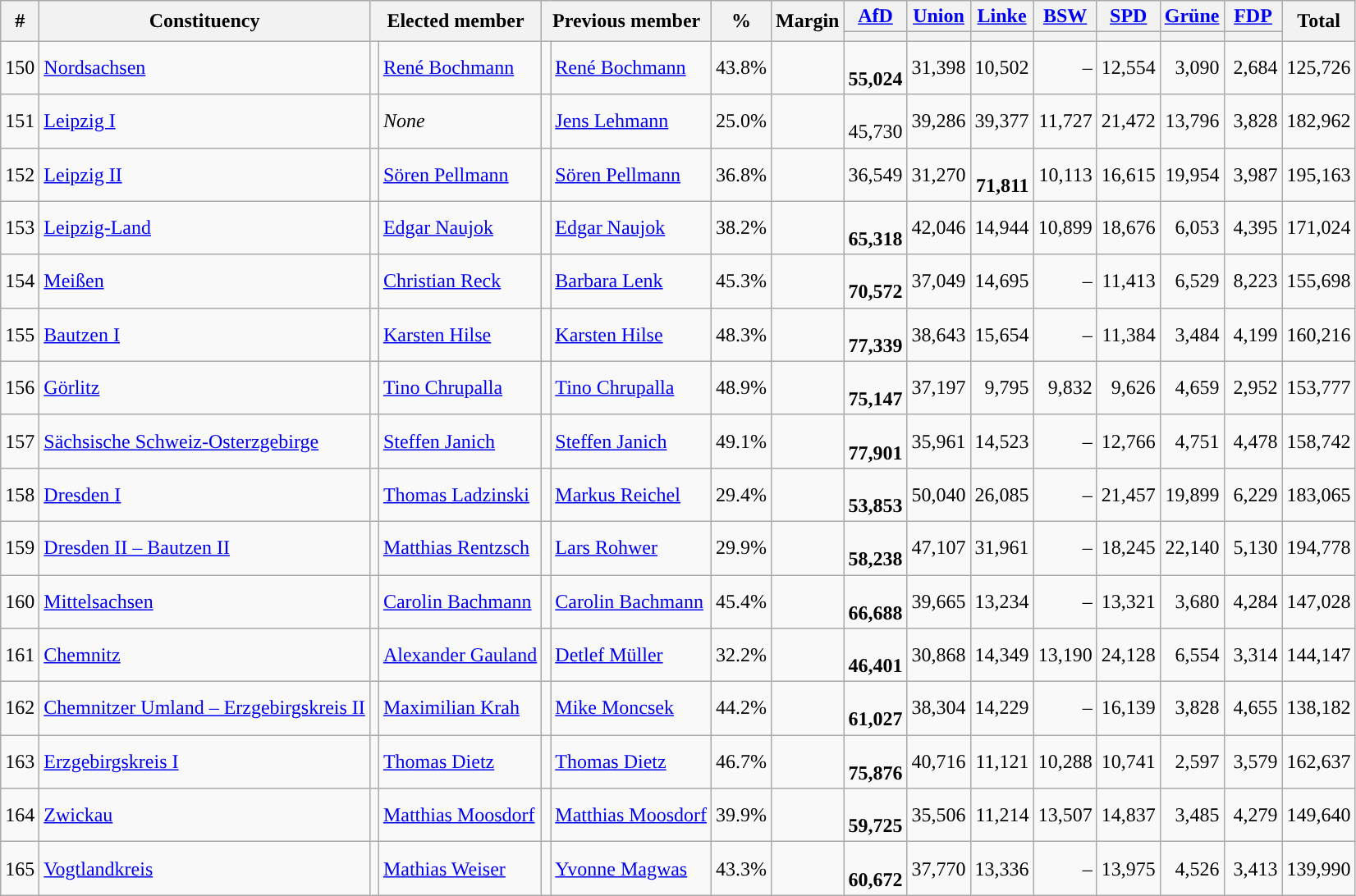<table class="wikitable sortable" style="text-align:right">
<tr>
<th rowspan="2">#</th>
<th rowspan="2">Constituency</th>
<th rowspan="2" colspan="2">Elected member</th>
<th rowspan="2" colspan="2">Previous member</th>
<th rowspan="2">%</th>
<th rowspan="2">Margin</th>
<th class="wikitable sortable" style="width:40px;"><a href='#'>AfD</a></th>
<th class="wikitable sortable" style="width:40px;"><a href='#'>Union</a></th>
<th class="wikitable sortable" style="width:40px;"><a href='#'>Linke</a></th>
<th class="wikitable sortable" style="width:40px;"><a href='#'>BSW</a></th>
<th class="wikitable sortable" style="width:40px;"><a href='#'>SPD</a></th>
<th class="wikitable sortable" style="width:40px;"><a href='#'>Grüne</a></th>
<th class="wikitable sortable" style="width:40px;"><a href='#'>FDP</a></th>
<th class="wikitable sortable" style="width:40px;" rowspan="2">Total</th>
</tr>
<tr>
<th class="wikitable sortable" style="background:"></th>
<th class="wikitable sortable" style="background:"></th>
<th class="wikitable sortable" style="background:"></th>
<th class="wikitable sortable" style="background:"></th>
<th class="wikitable sortable" style="background:"></th>
<th class="wikitable sortable" style="background:"></th>
<th class="wikitable sortable" style="background:"></th>
</tr>
<tr>
<td>150</td>
<td align=left><a href='#'>Nordsachsen</a></td>
<td bgcolor=></td>
<td align=left><a href='#'>René Bochmann</a></td>
<td bgcolor=></td>
<td align=left><a href='#'>René Bochmann</a></td>
<td>43.8%</td>
<td></td>
<td><br><strong>55,024</strong></td>
<td>31,398</td>
<td>10,502</td>
<td>–</td>
<td>12,554</td>
<td>3,090</td>
<td>2,684</td>
<td>125,726</td>
</tr>
<tr>
<td>151</td>
<td align=left><a href='#'>Leipzig I</a></td>
<td bgcolor=></td>
<td align=left><em>None</em></td>
<td bgcolor=></td>
<td align=left><a href='#'>Jens Lehmann</a></td>
<td>25.0%</td>
<td></td>
<td><br>45,730</td>
<td>39,286</td>
<td>39,377</td>
<td>11,727</td>
<td>21,472</td>
<td>13,796</td>
<td>3,828</td>
<td>182,962</td>
</tr>
<tr>
<td>152</td>
<td align=left><a href='#'>Leipzig II</a></td>
<td bgcolor=></td>
<td align=left><a href='#'>Sören Pellmann</a></td>
<td bgcolor=></td>
<td align=left><a href='#'>Sören Pellmann</a></td>
<td>36.8%</td>
<td></td>
<td>36,549</td>
<td>31,270</td>
<td><br><strong>71,811</strong></td>
<td>10,113</td>
<td>16,615</td>
<td>19,954</td>
<td>3,987</td>
<td>195,163</td>
</tr>
<tr>
<td>153</td>
<td align=left><a href='#'>Leipzig-Land</a></td>
<td bgcolor=></td>
<td align=left><a href='#'>Edgar Naujok</a></td>
<td bgcolor=></td>
<td align=left><a href='#'>Edgar Naujok</a></td>
<td>38.2%</td>
<td></td>
<td><br><strong>65,318</strong></td>
<td>42,046</td>
<td>14,944</td>
<td>10,899</td>
<td>18,676</td>
<td>6,053</td>
<td>4,395</td>
<td>171,024</td>
</tr>
<tr>
<td>154</td>
<td align=left><a href='#'>Meißen</a></td>
<td bgcolor=></td>
<td align=left><a href='#'>Christian Reck</a></td>
<td bgcolor=></td>
<td align=left><a href='#'>Barbara Lenk</a></td>
<td>45.3%</td>
<td></td>
<td><br><strong>70,572</strong></td>
<td>37,049</td>
<td>14,695</td>
<td>–</td>
<td>11,413</td>
<td>6,529</td>
<td>8,223</td>
<td>155,698</td>
</tr>
<tr>
<td>155</td>
<td align=left><a href='#'>Bautzen I</a></td>
<td bgcolor=></td>
<td align=left><a href='#'>Karsten Hilse</a></td>
<td bgcolor=></td>
<td align=left><a href='#'>Karsten Hilse</a></td>
<td>48.3%</td>
<td></td>
<td><br><strong>77,339</strong></td>
<td>38,643</td>
<td>15,654</td>
<td>–</td>
<td>11,384</td>
<td>3,484</td>
<td>4,199</td>
<td>160,216</td>
</tr>
<tr>
<td>156</td>
<td align=left><a href='#'>Görlitz</a></td>
<td bgcolor=></td>
<td align=left><a href='#'>Tino Chrupalla</a></td>
<td bgcolor=></td>
<td align=left><a href='#'>Tino Chrupalla</a></td>
<td>48.9%</td>
<td></td>
<td><br><strong>75,147</strong></td>
<td>37,197</td>
<td>9,795</td>
<td>9,832</td>
<td>9,626</td>
<td>4,659</td>
<td>2,952</td>
<td>153,777</td>
</tr>
<tr>
<td>157</td>
<td align=left><a href='#'>Sächsische Schweiz-Osterzgebirge</a></td>
<td bgcolor=></td>
<td align=left><a href='#'>Steffen Janich</a></td>
<td bgcolor=></td>
<td align=left><a href='#'>Steffen Janich</a></td>
<td>49.1%</td>
<td></td>
<td><br><strong>77,901</strong></td>
<td>35,961</td>
<td>14,523</td>
<td>–</td>
<td>12,766</td>
<td>4,751</td>
<td>4,478</td>
<td>158,742</td>
</tr>
<tr>
<td>158</td>
<td align=left><a href='#'>Dresden I</a></td>
<td bgcolor=></td>
<td align=left><a href='#'>Thomas Ladzinski</a></td>
<td bgcolor=></td>
<td align=left><a href='#'>Markus Reichel</a></td>
<td>29.4%</td>
<td></td>
<td><br><strong>53,853</strong></td>
<td>50,040</td>
<td>26,085</td>
<td>–</td>
<td>21,457</td>
<td>19,899</td>
<td>6,229</td>
<td>183,065</td>
</tr>
<tr>
<td>159</td>
<td align=left><a href='#'>Dresden II – Bautzen II</a></td>
<td bgcolor=></td>
<td align=left><a href='#'>Matthias Rentzsch</a></td>
<td bgcolor=></td>
<td align=left><a href='#'>Lars Rohwer</a></td>
<td>29.9%</td>
<td></td>
<td><br><strong>58,238</strong></td>
<td>47,107</td>
<td>31,961</td>
<td>–</td>
<td>18,245</td>
<td>22,140</td>
<td>5,130</td>
<td>194,778</td>
</tr>
<tr>
<td>160</td>
<td align=left><a href='#'>Mittelsachsen</a></td>
<td bgcolor=></td>
<td align=left><a href='#'>Carolin Bachmann</a></td>
<td bgcolor=></td>
<td align=left><a href='#'>Carolin Bachmann</a></td>
<td>45.4%</td>
<td></td>
<td><br><strong>66,688</strong></td>
<td>39,665</td>
<td>13,234</td>
<td>–</td>
<td>13,321</td>
<td>3,680</td>
<td>4,284</td>
<td>147,028</td>
</tr>
<tr>
<td>161</td>
<td align=left><a href='#'>Chemnitz</a></td>
<td bgcolor=></td>
<td align=left><a href='#'>Alexander Gauland</a></td>
<td bgcolor=></td>
<td align=left><a href='#'>Detlef Müller</a></td>
<td>32.2%</td>
<td></td>
<td><br><strong>46,401</strong></td>
<td>30,868</td>
<td>14,349</td>
<td>13,190</td>
<td>24,128</td>
<td>6,554</td>
<td>3,314</td>
<td>144,147</td>
</tr>
<tr>
<td>162</td>
<td align=left><a href='#'>Chemnitzer Umland – Erzgebirgskreis II</a></td>
<td bgcolor=></td>
<td align=left><a href='#'>Maximilian Krah</a></td>
<td bgcolor=></td>
<td align=left><a href='#'>Mike Moncsek</a></td>
<td>44.2%</td>
<td></td>
<td><br><strong>61,027</strong></td>
<td>38,304</td>
<td>14,229</td>
<td>–</td>
<td>16,139</td>
<td>3,828</td>
<td>4,655</td>
<td>138,182</td>
</tr>
<tr>
<td>163</td>
<td align=left><a href='#'>Erzgebirgskreis I</a></td>
<td bgcolor=></td>
<td align=left><a href='#'>Thomas Dietz</a></td>
<td bgcolor=></td>
<td align=left><a href='#'>Thomas Dietz</a></td>
<td>46.7%</td>
<td></td>
<td><br><strong>75,876</strong></td>
<td>40,716</td>
<td>11,121</td>
<td>10,288</td>
<td>10,741</td>
<td>2,597</td>
<td>3,579</td>
<td>162,637</td>
</tr>
<tr>
<td>164</td>
<td align=left><a href='#'>Zwickau</a></td>
<td bgcolor=></td>
<td align=left><a href='#'>Matthias Moosdorf</a></td>
<td bgcolor=></td>
<td align=left><a href='#'>Matthias Moosdorf</a></td>
<td>39.9%</td>
<td></td>
<td><br><strong>59,725</strong></td>
<td>35,506</td>
<td>11,214</td>
<td>13,507</td>
<td>14,837</td>
<td>3,485</td>
<td>4,279</td>
<td>149,640</td>
</tr>
<tr>
<td>165</td>
<td align=left><a href='#'>Vogtlandkreis</a></td>
<td bgcolor=></td>
<td align=left><a href='#'>Mathias Weiser</a></td>
<td bgcolor=></td>
<td align=left><a href='#'>Yvonne Magwas</a></td>
<td>43.3%</td>
<td></td>
<td><br><strong>60,672</strong></td>
<td>37,770</td>
<td>13,336</td>
<td>–</td>
<td>13,975</td>
<td>4,526</td>
<td>3,413</td>
<td>139,990</td>
</tr>
</table>
